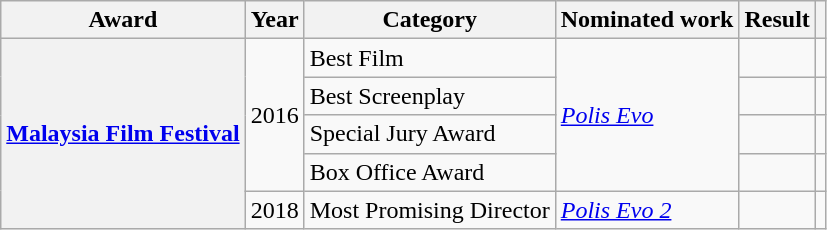<table class="wikitable">
<tr>
<th>Award</th>
<th>Year</th>
<th>Category</th>
<th>Nominated work</th>
<th>Result</th>
<th></th>
</tr>
<tr>
<th scope="row" rowspan="5"><a href='#'>Malaysia Film Festival</a></th>
<td rowspan="4">2016</td>
<td>Best Film</td>
<td rowspan="4"><em><a href='#'>Polis Evo</a></em></td>
<td></td>
<td></td>
</tr>
<tr>
<td>Best Screenplay</td>
<td></td>
<td></td>
</tr>
<tr>
<td>Special Jury Award</td>
<td></td>
<td></td>
</tr>
<tr>
<td>Box Office Award</td>
<td></td>
<td></td>
</tr>
<tr>
<td>2018</td>
<td>Most Promising Director</td>
<td><em><a href='#'>Polis Evo 2</a></em></td>
<td></td>
<td></td>
</tr>
</table>
